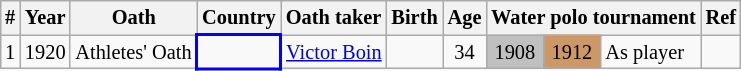<table class="wikitable sortable" style="text-align: center; font-size: 85%; margin-left: 1em;">
<tr>
<th>#</th>
<th>Year</th>
<th>Oath</th>
<th>Country</th>
<th>Oath taker</th>
<th>Birth</th>
<th>Age</th>
<th colspan="3">Water polo tournament</th>
<th class="unsortable">Ref</th>
</tr>
<tr>
<td>1</td>
<td>1920</td>
<td style="text-align: left;">Athletes' Oath</td>
<td style="border: 2px solid blue; text-align: left;"></td>
<td style="text-align: left;" data-sort-value="Boin, Victor"><a href='#'>Victor Boin</a></td>
<td></td>
<td>34</td>
<td style="background-color: silver;">1908</td>
<td style="background-color: #cc9966;">1912</td>
<td style="text-align: left;">As player</td>
<td></td>
</tr>
</table>
